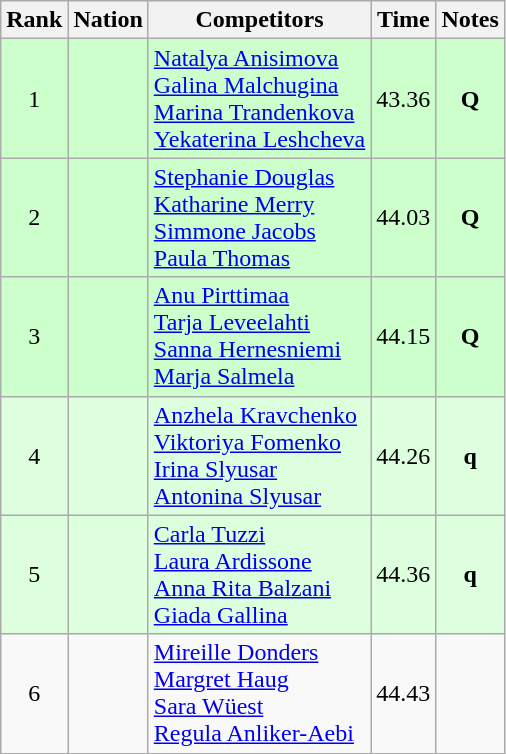<table class="wikitable sortable" style="text-align:center">
<tr>
<th>Rank</th>
<th>Nation</th>
<th>Competitors</th>
<th>Time</th>
<th>Notes</th>
</tr>
<tr bgcolor=ccffcc>
<td>1</td>
<td align=left></td>
<td align=left><a href='#'>Natalya Anisimova</a><br><a href='#'>Galina Malchugina</a><br><a href='#'>Marina Trandenkova</a><br><a href='#'>Yekaterina Leshcheva</a></td>
<td>43.36</td>
<td><strong>Q</strong></td>
</tr>
<tr bgcolor=ccffcc>
<td>2</td>
<td align=left></td>
<td align=left><a href='#'>Stephanie Douglas</a><br><a href='#'>Katharine Merry</a><br><a href='#'>Simmone Jacobs</a><br><a href='#'>Paula Thomas</a></td>
<td>44.03</td>
<td><strong>Q</strong></td>
</tr>
<tr bgcolor=ccffcc>
<td>3</td>
<td align=left></td>
<td align=left><a href='#'>Anu Pirttimaa</a><br><a href='#'>Tarja Leveelahti</a><br><a href='#'>Sanna Hernesniemi</a><br><a href='#'>Marja Salmela</a></td>
<td>44.15</td>
<td><strong>Q</strong></td>
</tr>
<tr bgcolor=ddffdd>
<td>4</td>
<td align=left></td>
<td align=left><a href='#'>Anzhela Kravchenko</a><br><a href='#'>Viktoriya Fomenko</a><br><a href='#'>Irina Slyusar</a><br><a href='#'>Antonina Slyusar</a></td>
<td>44.26</td>
<td><strong>q</strong></td>
</tr>
<tr bgcolor=ddffdd>
<td>5</td>
<td align=left></td>
<td align=left><a href='#'>Carla Tuzzi</a><br><a href='#'>Laura Ardissone</a><br><a href='#'>Anna Rita Balzani</a><br><a href='#'>Giada Gallina</a></td>
<td>44.36</td>
<td><strong>q</strong></td>
</tr>
<tr>
<td>6</td>
<td align=left></td>
<td align=left><a href='#'>Mireille Donders</a><br><a href='#'>Margret Haug</a><br><a href='#'>Sara Wüest</a><br><a href='#'>Regula Anliker-Aebi</a></td>
<td>44.43</td>
<td></td>
</tr>
</table>
